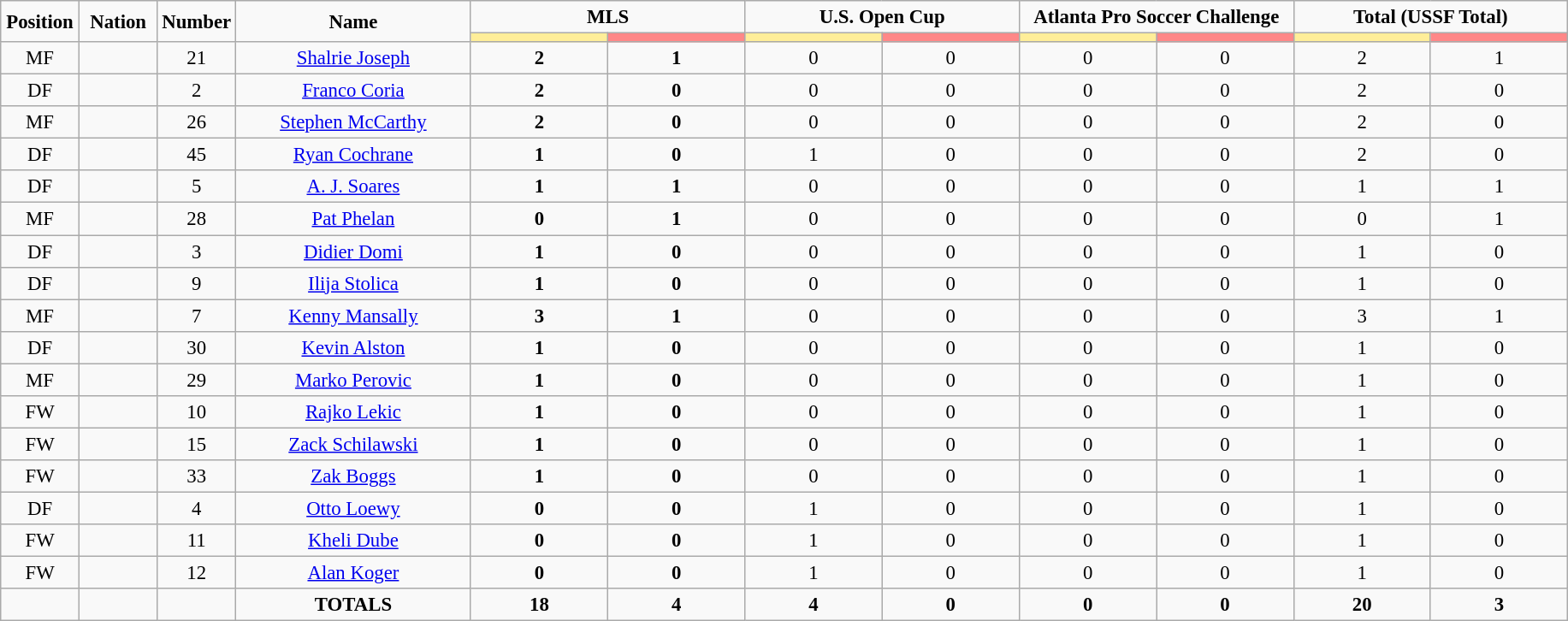<table class="wikitable" style="font-size: 95%; text-align: center;">
<tr style="text-align:center;">
<td rowspan="2"  style="width:5%; "><strong>Position</strong></td>
<td rowspan="2"  style="width:5%; "><strong>Nation</strong></td>
<td rowspan="2"  style="width:5%; "><strong>Number</strong></td>
<td rowspan="2"  style="width:15%; "><strong>Name</strong></td>
<td colspan="2"><strong>MLS</strong></td>
<td colspan="2"><strong>U.S. Open Cup</strong></td>
<td colspan="2"><strong>Atlanta Pro Soccer Challenge</strong></td>
<td colspan="2"><strong>Total (USSF Total)</strong></td>
</tr>
<tr>
<th style="width:60px; background:#fe9;"></th>
<th style="width:60px; background:#ff8888;"></th>
<th style="width:60px; background:#fe9;"></th>
<th style="width:60px; background:#ff8888;"></th>
<th style="width:60px; background:#fe9;"></th>
<th style="width:60px; background:#ff8888;"></th>
<th style="width:60px; background:#fe9;"></th>
<th style="width:60px; background:#ff8888;"></th>
</tr>
<tr>
<td>MF</td>
<td></td>
<td>21</td>
<td><a href='#'>Shalrie Joseph</a></td>
<td><strong>2</strong></td>
<td><strong>1</strong></td>
<td>0</td>
<td>0</td>
<td>0</td>
<td>0</td>
<td>2</td>
<td>1</td>
</tr>
<tr>
<td>DF</td>
<td></td>
<td>2</td>
<td><a href='#'>Franco Coria</a></td>
<td><strong>2</strong></td>
<td><strong>0</strong></td>
<td>0</td>
<td>0</td>
<td>0</td>
<td>0</td>
<td>2</td>
<td>0</td>
</tr>
<tr>
<td>MF</td>
<td></td>
<td>26</td>
<td><a href='#'>Stephen McCarthy</a></td>
<td><strong>2</strong></td>
<td><strong>0</strong></td>
<td>0</td>
<td>0</td>
<td>0</td>
<td>0</td>
<td>2</td>
<td>0</td>
</tr>
<tr>
<td>DF</td>
<td></td>
<td>45</td>
<td><a href='#'>Ryan Cochrane</a></td>
<td><strong>1</strong></td>
<td><strong>0</strong></td>
<td>1</td>
<td>0</td>
<td>0</td>
<td>0</td>
<td>2</td>
<td>0</td>
</tr>
<tr>
<td>DF</td>
<td></td>
<td>5</td>
<td><a href='#'>A. J. Soares</a></td>
<td><strong>1</strong></td>
<td><strong>1</strong></td>
<td>0</td>
<td>0</td>
<td>0</td>
<td>0</td>
<td>1</td>
<td>1</td>
</tr>
<tr>
<td>MF</td>
<td></td>
<td>28</td>
<td><a href='#'>Pat Phelan</a></td>
<td><strong>0</strong></td>
<td><strong>1</strong></td>
<td>0</td>
<td>0</td>
<td>0</td>
<td>0</td>
<td>0</td>
<td>1</td>
</tr>
<tr>
<td>DF</td>
<td></td>
<td>3</td>
<td><a href='#'>Didier Domi</a></td>
<td><strong>1</strong></td>
<td><strong>0</strong></td>
<td>0</td>
<td>0</td>
<td>0</td>
<td>0</td>
<td>1</td>
<td>0</td>
</tr>
<tr>
<td>DF</td>
<td></td>
<td>9</td>
<td><a href='#'>Ilija Stolica</a></td>
<td><strong>1</strong></td>
<td><strong>0</strong></td>
<td>0</td>
<td>0</td>
<td>0</td>
<td>0</td>
<td>1</td>
<td>0</td>
</tr>
<tr>
<td>MF</td>
<td></td>
<td>7</td>
<td><a href='#'>Kenny Mansally</a></td>
<td><strong>3</strong></td>
<td><strong>1</strong></td>
<td>0</td>
<td>0</td>
<td>0</td>
<td>0</td>
<td>3</td>
<td>1</td>
</tr>
<tr>
<td>DF</td>
<td></td>
<td>30</td>
<td><a href='#'>Kevin Alston</a></td>
<td><strong>1</strong></td>
<td><strong>0</strong></td>
<td>0</td>
<td>0</td>
<td>0</td>
<td>0</td>
<td>1</td>
<td>0</td>
</tr>
<tr>
<td>MF</td>
<td></td>
<td>29</td>
<td><a href='#'>Marko Perovic</a></td>
<td><strong>1</strong></td>
<td><strong>0</strong></td>
<td>0</td>
<td>0</td>
<td>0</td>
<td>0</td>
<td>1</td>
<td>0</td>
</tr>
<tr>
<td>FW</td>
<td></td>
<td>10</td>
<td><a href='#'>Rajko Lekic</a></td>
<td><strong>1</strong></td>
<td><strong>0</strong></td>
<td>0</td>
<td>0</td>
<td>0</td>
<td>0</td>
<td>1</td>
<td>0</td>
</tr>
<tr>
<td>FW</td>
<td></td>
<td>15</td>
<td><a href='#'>Zack Schilawski</a></td>
<td><strong>1</strong></td>
<td><strong>0</strong></td>
<td>0</td>
<td>0</td>
<td>0</td>
<td>0</td>
<td>1</td>
<td>0</td>
</tr>
<tr>
<td>FW</td>
<td></td>
<td>33</td>
<td><a href='#'>Zak Boggs</a></td>
<td><strong>1</strong></td>
<td><strong>0</strong></td>
<td>0</td>
<td>0</td>
<td>0</td>
<td>0</td>
<td>1</td>
<td>0</td>
</tr>
<tr>
<td>DF</td>
<td></td>
<td>4</td>
<td><a href='#'>Otto Loewy</a></td>
<td><strong>0</strong></td>
<td><strong>0</strong></td>
<td>1</td>
<td>0</td>
<td>0</td>
<td>0</td>
<td>1</td>
<td>0</td>
</tr>
<tr>
<td>FW</td>
<td></td>
<td>11</td>
<td><a href='#'>Kheli Dube</a></td>
<td><strong>0</strong></td>
<td><strong>0</strong></td>
<td>1</td>
<td>0</td>
<td>0</td>
<td>0</td>
<td>1</td>
<td>0</td>
</tr>
<tr>
<td>FW</td>
<td></td>
<td>12</td>
<td><a href='#'>Alan Koger</a></td>
<td><strong>0</strong></td>
<td><strong>0</strong></td>
<td>1</td>
<td>0</td>
<td>0</td>
<td>0</td>
<td>1</td>
<td>0</td>
</tr>
<tr>
<td></td>
<td></td>
<td></td>
<td><strong>TOTALS</strong></td>
<td><strong>18</strong></td>
<td><strong>4</strong></td>
<td><strong>4</strong></td>
<td><strong>0</strong></td>
<td><strong>0</strong></td>
<td><strong>0</strong></td>
<td><strong>20</strong></td>
<td><strong>3</strong></td>
</tr>
</table>
